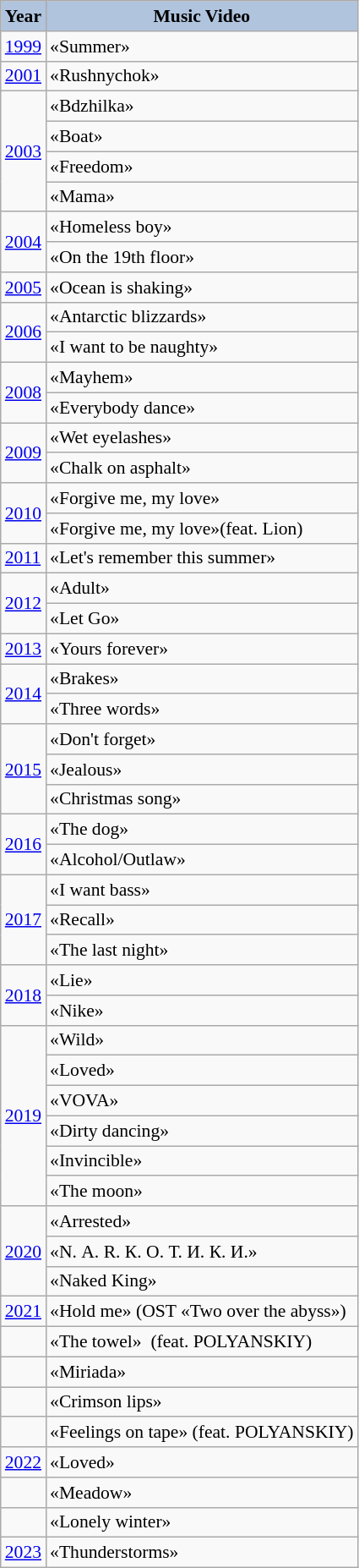<table class="wikitable" style="font-size: 90%;">
<tr>
<th style="background:#B0C4DE;">Year</th>
<th style="background:#B0C4DE;">Music Video</th>
</tr>
<tr>
<td><a href='#'>1999</a></td>
<td>«Summer»</td>
</tr>
<tr>
<td><a href='#'>2001</a></td>
<td>«Rushnychok»</td>
</tr>
<tr>
<td rowspan="4"><a href='#'>2003</a></td>
<td>«Bdzhilka»</td>
</tr>
<tr>
<td>«Boat»</td>
</tr>
<tr>
<td>«Freedom»</td>
</tr>
<tr>
<td>«Mama»</td>
</tr>
<tr>
<td rowspan="2"><a href='#'>2004</a></td>
<td>«Homeless boy»</td>
</tr>
<tr>
<td>«On the 19th floor»</td>
</tr>
<tr>
<td rowspan="1"><a href='#'>2005</a></td>
<td>«Ocean is shaking»</td>
</tr>
<tr>
<td rowspan="2"><a href='#'>2006</a></td>
<td>«Antarctic blizzards»</td>
</tr>
<tr>
<td>«I want to be naughty»</td>
</tr>
<tr>
<td rowspan="2"><a href='#'>2008</a></td>
<td>«Mayhem»</td>
</tr>
<tr>
<td>«Everybody dance»</td>
</tr>
<tr>
<td rowspan="2"><a href='#'>2009</a></td>
<td>«Wet eyelashes»</td>
</tr>
<tr>
<td>«Chalk on asphalt»</td>
</tr>
<tr>
<td rowspan="2"><a href='#'>2010</a></td>
<td>«Forgive me, my love»</td>
</tr>
<tr>
<td>«Forgive me, my love»(feat. Lion)</td>
</tr>
<tr>
<td rowspan="1"><a href='#'>2011</a></td>
<td>«Let's remember this summer»</td>
</tr>
<tr>
<td rowspan="2"><a href='#'>2012</a></td>
<td>«Adult»</td>
</tr>
<tr>
<td>«Let Go»</td>
</tr>
<tr>
<td rowspan="1"><a href='#'>2013</a></td>
<td>«Yours forever»</td>
</tr>
<tr>
<td rowspan="2"><a href='#'>2014</a></td>
<td>«Brakes»</td>
</tr>
<tr>
<td>«Three words»</td>
</tr>
<tr>
<td rowspan="3"><a href='#'>2015</a></td>
<td>«Don't forget»</td>
</tr>
<tr>
<td>«Jealous»</td>
</tr>
<tr>
<td>«Christmas song»</td>
</tr>
<tr>
<td rowspan="2"><a href='#'>2016</a></td>
<td>«The dog»</td>
</tr>
<tr>
<td>«Alcohol/Outlaw»</td>
</tr>
<tr>
<td rowspan="3"><a href='#'>2017</a></td>
<td>«I want bass»</td>
</tr>
<tr>
<td>«Recall»</td>
</tr>
<tr>
<td>«The last night»</td>
</tr>
<tr>
<td rowspan="2"><a href='#'>2018</a></td>
<td>«Lie»</td>
</tr>
<tr>
<td>«Nike»</td>
</tr>
<tr>
<td rowspan="6"><a href='#'>2019</a></td>
<td>«Wild»</td>
</tr>
<tr>
<td>«Loved»</td>
</tr>
<tr>
<td>«VOVA»</td>
</tr>
<tr>
<td>«Dirty dancing»</td>
</tr>
<tr>
<td>«Invincible»</td>
</tr>
<tr>
<td>«The moon»</td>
</tr>
<tr>
<td rowspan="3"><a href='#'>2020</a></td>
<td>«Arrested»</td>
</tr>
<tr>
<td>«N. А. R. К. О. Т. И. К. И.»</td>
</tr>
<tr>
<td>«Naked King»</td>
</tr>
<tr>
<td rowspan="1"><a href='#'>2021</a></td>
<td>«Hold me» (OST «Two over the abyss»)</td>
</tr>
<tr>
<td></td>
<td>«The towel»  (feat. POLYANSKIY)</td>
</tr>
<tr>
<td></td>
<td>«Miriada»</td>
</tr>
<tr>
<td></td>
<td>«Crimson lips»</td>
</tr>
<tr>
<td></td>
<td>«Feelings on tape» (feat. POLYANSKIY)</td>
</tr>
<tr>
<td rowspan="1"><a href='#'>2022</a></td>
<td>«Loved»</td>
</tr>
<tr>
<td></td>
<td>«Meadow»</td>
</tr>
<tr>
<td></td>
<td>«Lonely winter»</td>
</tr>
<tr>
<td rowspan="1"><a href='#'>2023</a></td>
<td>«Thunderstorms»</td>
</tr>
</table>
